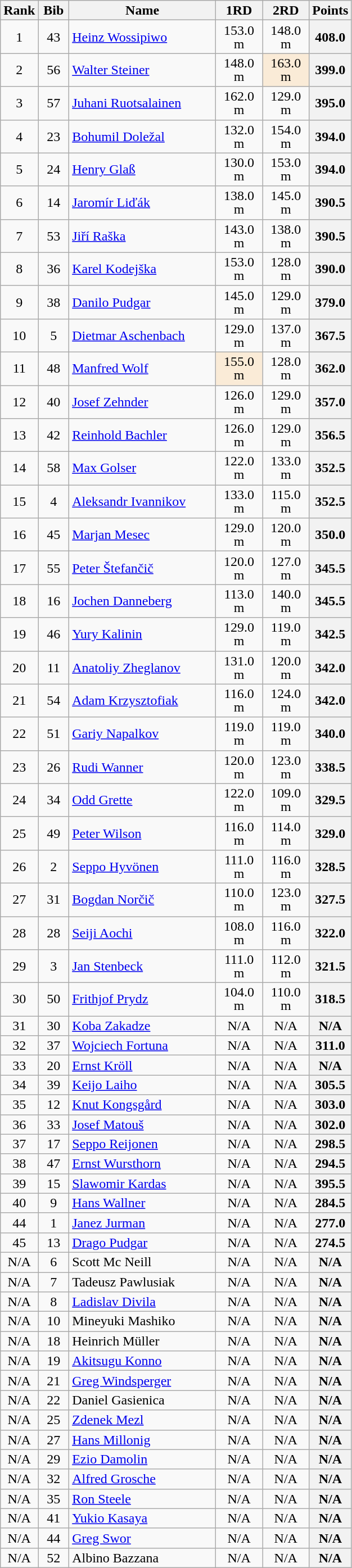<table class="wikitable collapsible autocollapse sortable" style="text-align:center; line-height:16px; width:33%;">
<tr>
<th width=30px>Rank</th>
<th width=30px>Bib</th>
<th width=180>Name</th>
<th width=50>1RD</th>
<th width=50>2RD</th>
<th width=30px>Points</th>
</tr>
<tr>
<td>1</td>
<td>43</td>
<td align=left> <a href='#'>Heinz Wossipiwo</a></td>
<td align=center>153.0 m</td>
<td align=center>148.0 m</td>
<th align=center>408.0</th>
</tr>
<tr>
<td>2</td>
<td>56</td>
<td align=left> <a href='#'>Walter Steiner</a></td>
<td align=center>148.0 m</td>
<td align=center bgcolor=#FAEBD7>163.0 m</td>
<th align=center>399.0</th>
</tr>
<tr>
<td>3</td>
<td>57</td>
<td align=left> <a href='#'>Juhani Ruotsalainen</a></td>
<td>162.0 m</td>
<td>129.0 m</td>
<th>395.0</th>
</tr>
<tr>
<td>4</td>
<td>23</td>
<td align=left> <a href='#'>Bohumil Doležal</a></td>
<td>132.0 m</td>
<td>154.0 m</td>
<th>394.0</th>
</tr>
<tr>
<td>5</td>
<td>24</td>
<td align=left> <a href='#'>Henry Glaß</a></td>
<td>130.0 m</td>
<td>153.0 m</td>
<th>394.0</th>
</tr>
<tr>
<td>6</td>
<td>14</td>
<td align=left> <a href='#'>Jaromír Liďák</a></td>
<td>138.0 m</td>
<td>145.0 m</td>
<th>390.5</th>
</tr>
<tr>
<td>7</td>
<td>53</td>
<td align=left> <a href='#'>Jiří Raška</a></td>
<td align=center>143.0 m</td>
<td align=center>138.0 m</td>
<th align=center>390.5</th>
</tr>
<tr>
<td>8</td>
<td>36</td>
<td align=left> <a href='#'>Karel Kodejška</a></td>
<td>153.0 m</td>
<td>128.0 m</td>
<th>390.0</th>
</tr>
<tr>
<td>9</td>
<td>38</td>
<td align=left> <a href='#'>Danilo Pudgar</a></td>
<td>145.0 m</td>
<td>129.0 m</td>
<th>379.0</th>
</tr>
<tr>
<td>10</td>
<td>5</td>
<td align=left> <a href='#'>Dietmar Aschenbach</a></td>
<td>129.0 m</td>
<td>137.0 m</td>
<th>367.5</th>
</tr>
<tr>
<td>11</td>
<td>48</td>
<td align=left> <a href='#'>Manfred Wolf</a></td>
<td bgcolor=#FAEBD7>155.0 m</td>
<td>128.0 m</td>
<th>362.0</th>
</tr>
<tr>
<td>12</td>
<td>40</td>
<td align=left> <a href='#'>Josef Zehnder</a></td>
<td>126.0 m</td>
<td>129.0 m</td>
<th>357.0</th>
</tr>
<tr>
<td>13</td>
<td>42</td>
<td align=left> <a href='#'>Reinhold Bachler</a></td>
<td>126.0 m</td>
<td>129.0 m</td>
<th>356.5</th>
</tr>
<tr>
<td>14</td>
<td>58</td>
<td align=left> <a href='#'>Max Golser</a></td>
<td>122.0 m</td>
<td>133.0 m</td>
<th>352.5</th>
</tr>
<tr>
<td>15</td>
<td>4</td>
<td align=left> <a href='#'>Aleksandr Ivannikov</a></td>
<td>133.0 m</td>
<td>115.0 m</td>
<th>352.5</th>
</tr>
<tr>
<td>16</td>
<td>45</td>
<td align=left> <a href='#'>Marjan Mesec</a></td>
<td>129.0 m</td>
<td>120.0 m</td>
<th>350.0</th>
</tr>
<tr>
<td>17</td>
<td>55</td>
<td align=left> <a href='#'>Peter Štefančič</a></td>
<td>120.0 m</td>
<td>127.0 m</td>
<th>345.5</th>
</tr>
<tr>
<td>18</td>
<td>16</td>
<td align=left> <a href='#'>Jochen Danneberg</a></td>
<td>113.0 m</td>
<td>140.0 m</td>
<th>345.5</th>
</tr>
<tr>
<td>19</td>
<td>46</td>
<td align=left> <a href='#'>Yury Kalinin</a></td>
<td>129.0 m</td>
<td>119.0 m</td>
<th>342.5</th>
</tr>
<tr>
<td>20</td>
<td>11</td>
<td align=left> <a href='#'>Anatoliy Zheglanov</a></td>
<td>131.0 m</td>
<td>120.0 m</td>
<th>342.0</th>
</tr>
<tr>
<td>21</td>
<td>54</td>
<td align=left> <a href='#'>Adam Krzysztofiak</a></td>
<td>116.0 m</td>
<td>124.0 m</td>
<th>342.0</th>
</tr>
<tr>
<td>22</td>
<td>51</td>
<td align=left> <a href='#'>Gariy Napalkov</a></td>
<td>119.0 m</td>
<td>119.0 m</td>
<th>340.0</th>
</tr>
<tr>
<td>23</td>
<td>26</td>
<td align=left> <a href='#'>Rudi Wanner</a></td>
<td>120.0 m</td>
<td>123.0 m</td>
<th>338.5</th>
</tr>
<tr>
<td>24</td>
<td>34</td>
<td align=left> <a href='#'>Odd Grette</a></td>
<td>122.0 m</td>
<td>109.0 m</td>
<th>329.5</th>
</tr>
<tr>
<td>25</td>
<td>49</td>
<td align=left> <a href='#'>Peter Wilson</a></td>
<td>116.0 m</td>
<td>114.0 m</td>
<th>329.0</th>
</tr>
<tr>
<td>26</td>
<td>2</td>
<td align=left> <a href='#'>Seppo Hyvönen</a></td>
<td>111.0 m</td>
<td>116.0 m</td>
<th>328.5</th>
</tr>
<tr>
<td>27</td>
<td>31</td>
<td align=left> <a href='#'>Bogdan Norčič</a></td>
<td>110.0 m</td>
<td>123.0 m</td>
<th>327.5</th>
</tr>
<tr>
<td>28</td>
<td>28</td>
<td align=left> <a href='#'>Seiji Aochi</a></td>
<td>108.0 m</td>
<td>116.0 m</td>
<th>322.0</th>
</tr>
<tr>
<td>29</td>
<td>3</td>
<td align=left> <a href='#'>Jan Stenbeck</a></td>
<td>111.0 m</td>
<td>112.0 m</td>
<th>321.5</th>
</tr>
<tr>
<td>30</td>
<td>50</td>
<td align=left> <a href='#'>Frithjof Prydz</a></td>
<td>104.0 m</td>
<td>110.0 m</td>
<th>318.5</th>
</tr>
<tr>
<td>31</td>
<td>30</td>
<td align=left> <a href='#'>Koba Zakadze</a></td>
<td>N/A</td>
<td>N/A</td>
<th>N/A</th>
</tr>
<tr>
<td>32</td>
<td>37</td>
<td align=left> <a href='#'>Wojciech Fortuna</a></td>
<td>N/A</td>
<td>N/A</td>
<th>311.0</th>
</tr>
<tr>
<td>33</td>
<td>20</td>
<td align=left> <a href='#'>Ernst Kröll</a></td>
<td>N/A</td>
<td>N/A</td>
<th>N/A</th>
</tr>
<tr>
<td>34</td>
<td>39</td>
<td align=left> <a href='#'>Keijo Laiho</a></td>
<td>N/A</td>
<td>N/A</td>
<th>305.5</th>
</tr>
<tr>
<td>35</td>
<td>12</td>
<td align=left> <a href='#'>Knut Kongsgård</a></td>
<td>N/A</td>
<td>N/A</td>
<th>303.0</th>
</tr>
<tr>
<td>36</td>
<td>33</td>
<td align=left> <a href='#'>Josef Matouš</a></td>
<td>N/A</td>
<td>N/A</td>
<th>302.0</th>
</tr>
<tr>
<td>37</td>
<td>17</td>
<td align=left> <a href='#'>Seppo Reijonen</a></td>
<td>N/A</td>
<td>N/A</td>
<th>298.5</th>
</tr>
<tr>
<td>38</td>
<td>47</td>
<td align=left> <a href='#'>Ernst Wursthorn</a></td>
<td>N/A</td>
<td>N/A</td>
<th>294.5</th>
</tr>
<tr>
<td>39</td>
<td>15</td>
<td align=left> <a href='#'>Slawomir Kardas</a></td>
<td>N/A</td>
<td>N/A</td>
<th>395.5</th>
</tr>
<tr>
<td>40</td>
<td>9</td>
<td align=left> <a href='#'>Hans Wallner</a></td>
<td>N/A</td>
<td>N/A</td>
<th>284.5</th>
</tr>
<tr>
<td>44</td>
<td>1</td>
<td align=left> <a href='#'>Janez Jurman</a></td>
<td>N/A</td>
<td>N/A</td>
<th>277.0</th>
</tr>
<tr>
<td>45</td>
<td>13</td>
<td align=left> <a href='#'>Drago Pudgar</a></td>
<td>N/A</td>
<td>N/A</td>
<th>274.5</th>
</tr>
<tr>
<td>N/A</td>
<td>6</td>
<td align=left> Scott Mc Neill</td>
<td>N/A</td>
<td>N/A</td>
<th>N/A</th>
</tr>
<tr>
<td>N/A</td>
<td>7</td>
<td align=left> Tadeusz Pawlusiak</td>
<td>N/A</td>
<td>N/A</td>
<th>N/A</th>
</tr>
<tr>
<td>N/A</td>
<td>8</td>
<td align=left> <a href='#'>Ladislav Divila</a></td>
<td>N/A</td>
<td>N/A</td>
<th>N/A</th>
</tr>
<tr>
<td>N/A</td>
<td>10</td>
<td align=left> Mineyuki Mashiko</td>
<td>N/A</td>
<td>N/A</td>
<th>N/A</th>
</tr>
<tr>
<td>N/A</td>
<td>18</td>
<td align=left> Heinrich Müller</td>
<td>N/A</td>
<td>N/A</td>
<th>N/A</th>
</tr>
<tr>
<td>N/A</td>
<td>19</td>
<td align=left> <a href='#'>Akitsugu Konno</a></td>
<td>N/A</td>
<td>N/A</td>
<th>N/A</th>
</tr>
<tr>
<td>N/A</td>
<td>21</td>
<td align=left> <a href='#'>Greg Windsperger</a></td>
<td>N/A</td>
<td>N/A</td>
<th>N/A</th>
</tr>
<tr>
<td>N/A</td>
<td>22</td>
<td align=left> Daniel Gasienica</td>
<td>N/A</td>
<td>N/A</td>
<th>N/A</th>
</tr>
<tr>
<td>N/A</td>
<td>25</td>
<td align=left> <a href='#'>Zdenek Mezl</a></td>
<td>N/A</td>
<td>N/A</td>
<th>N/A</th>
</tr>
<tr>
<td>N/A</td>
<td>27</td>
<td align=left> <a href='#'>Hans Millonig</a></td>
<td>N/A</td>
<td>N/A</td>
<th>N/A</th>
</tr>
<tr>
<td>N/A</td>
<td>29</td>
<td align=left> <a href='#'>Ezio Damolin</a></td>
<td>N/A</td>
<td>N/A</td>
<th>N/A</th>
</tr>
<tr>
<td>N/A</td>
<td>32</td>
<td align=left> <a href='#'>Alfred Grosche</a></td>
<td>N/A</td>
<td>N/A</td>
<th>N/A</th>
</tr>
<tr>
<td>N/A</td>
<td>35</td>
<td align=left> <a href='#'>Ron Steele</a></td>
<td>N/A</td>
<td>N/A</td>
<th>N/A</th>
</tr>
<tr>
<td>N/A</td>
<td>41</td>
<td align=left> <a href='#'>Yukio Kasaya</a></td>
<td>N/A</td>
<td>N/A</td>
<th>N/A</th>
</tr>
<tr>
<td>N/A</td>
<td>44</td>
<td align=left> <a href='#'>Greg Swor</a></td>
<td>N/A</td>
<td>N/A</td>
<th>N/A</th>
</tr>
<tr>
<td>N/A</td>
<td>52</td>
<td align=left> Albino Bazzana</td>
<td>N/A</td>
<td>N/A</td>
<th>N/A</th>
</tr>
</table>
